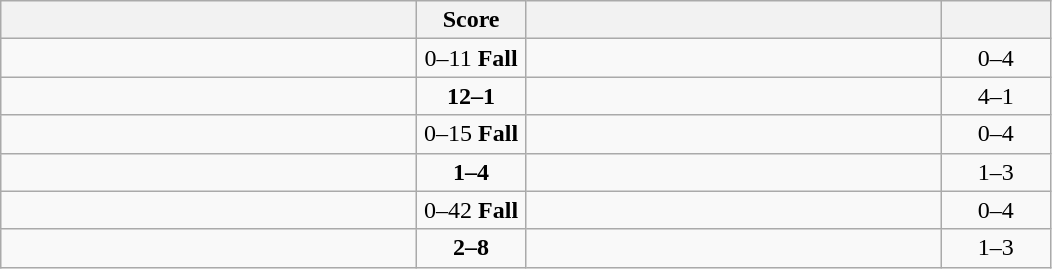<table class="wikitable" style="text-align: center; ">
<tr>
<th align="right" width="270"></th>
<th width="65">Score</th>
<th align="left" width="270"></th>
<th width="65"></th>
</tr>
<tr>
<td align="left"></td>
<td>0–11 <strong>Fall</strong></td>
<td align="left"><strong></strong></td>
<td>0–4 <strong></strong></td>
</tr>
<tr>
<td align="left"><strong></strong></td>
<td><strong>12–1</strong></td>
<td align="left"></td>
<td>4–1 <strong></strong></td>
</tr>
<tr>
<td align="left"></td>
<td>0–15 <strong>Fall</strong></td>
<td align="left"><strong></strong></td>
<td>0–4 <strong></strong></td>
</tr>
<tr>
<td align="left"></td>
<td><strong>1–4</strong></td>
<td align="left"><strong></strong></td>
<td>1–3 <strong></strong></td>
</tr>
<tr>
<td align="left"></td>
<td>0–42 <strong>Fall</strong></td>
<td align="left"><strong></strong></td>
<td>0–4 <strong></strong></td>
</tr>
<tr>
<td align="left"></td>
<td><strong>2–8</strong></td>
<td align="left"><strong></strong></td>
<td>1–3 <strong></strong></td>
</tr>
</table>
